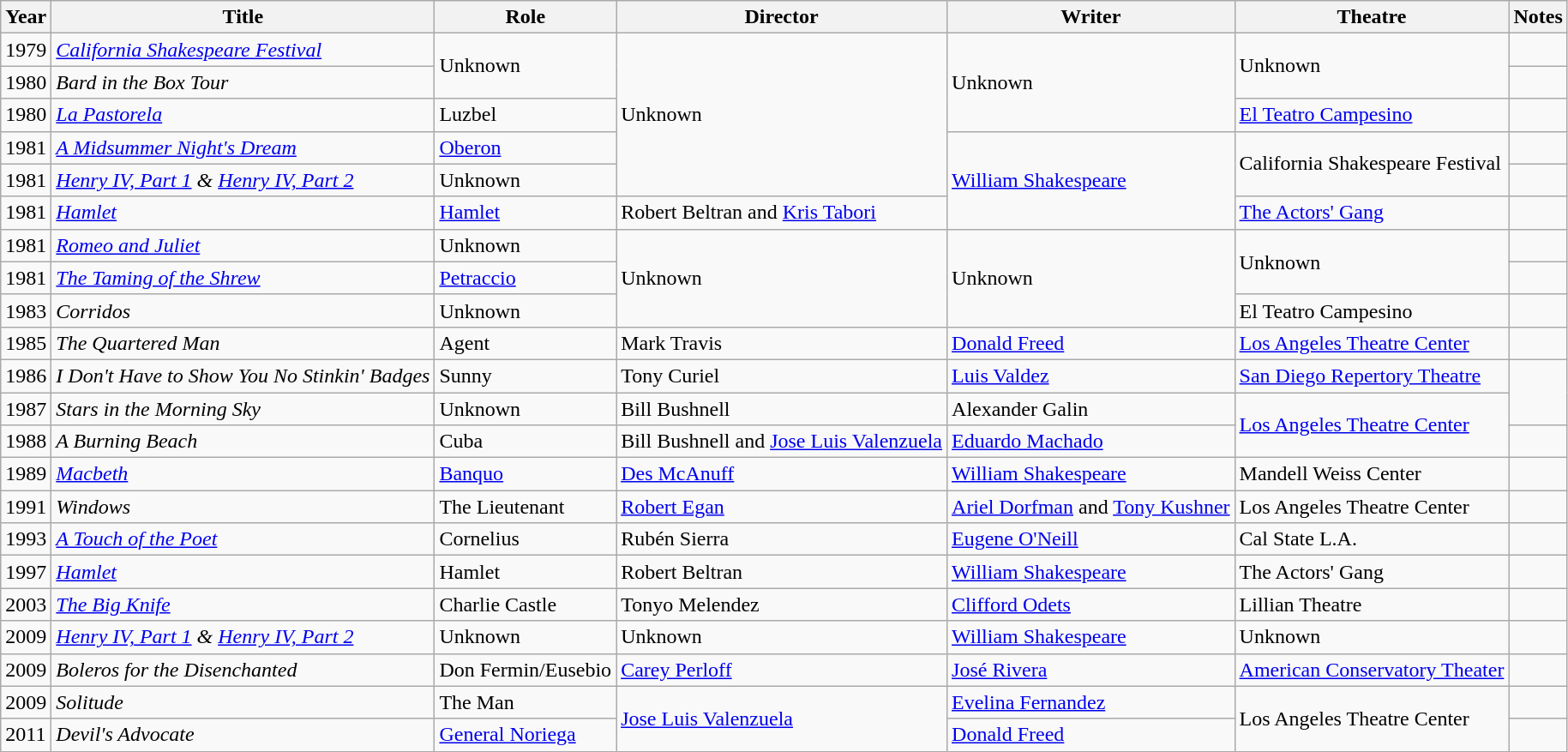<table class="wikitable sortable">
<tr>
<th>Year</th>
<th>Title</th>
<th>Role</th>
<th>Director</th>
<th>Writer</th>
<th>Theatre</th>
<th>Notes</th>
</tr>
<tr>
<td>1979</td>
<td><em><a href='#'>California Shakespeare Festival</a></em></td>
<td rowspan=2>Unknown</td>
<td rowspan=5>Unknown</td>
<td rowspan=3>Unknown</td>
<td rowspan=2>Unknown</td>
<td></td>
</tr>
<tr>
<td>1980</td>
<td><em>Bard in the Box Tour</em></td>
<td></td>
</tr>
<tr>
<td>1980</td>
<td><em><a href='#'>La Pastorela</a></em></td>
<td>Luzbel</td>
<td><a href='#'>El Teatro Campesino</a></td>
<td></td>
</tr>
<tr>
<td>1981</td>
<td><em><a href='#'>A Midsummer Night's Dream</a></em></td>
<td><a href='#'>Oberon</a></td>
<td rowspan=3><a href='#'>William Shakespeare</a></td>
<td rowspan=2>California Shakespeare Festival</td>
<td></td>
</tr>
<tr>
<td>1981</td>
<td><em><a href='#'>Henry IV, Part 1</a> & <a href='#'>Henry IV, Part 2</a></em></td>
<td>Unknown</td>
<td></td>
</tr>
<tr>
<td>1981</td>
<td><em><a href='#'>Hamlet</a></em></td>
<td><a href='#'>Hamlet</a></td>
<td>Robert Beltran and <a href='#'>Kris Tabori</a></td>
<td><a href='#'>The Actors' Gang</a></td>
<td></td>
</tr>
<tr>
<td>1981</td>
<td><em><a href='#'>Romeo and Juliet</a></em></td>
<td>Unknown</td>
<td rowspan=3>Unknown</td>
<td rowspan=3>Unknown</td>
<td rowspan=2>Unknown</td>
<td></td>
</tr>
<tr>
<td>1981</td>
<td><em><a href='#'>The Taming of the Shrew</a></em></td>
<td><a href='#'>Petraccio</a></td>
<td></td>
</tr>
<tr>
<td>1983</td>
<td><em>Corridos</em></td>
<td>Unknown</td>
<td>El Teatro Campesino</td>
<td></td>
</tr>
<tr>
<td>1985</td>
<td><em>The Quartered Man</em></td>
<td>Agent</td>
<td>Mark Travis</td>
<td><a href='#'>Donald Freed</a></td>
<td><a href='#'>Los Angeles Theatre Center</a></td>
<td></td>
</tr>
<tr>
<td>1986</td>
<td><em>I Don't Have to Show You No Stinkin' Badges</em></td>
<td>Sunny</td>
<td>Tony Curiel</td>
<td><a href='#'>Luis Valdez</a></td>
<td><a href='#'>San Diego Repertory Theatre</a></td>
</tr>
<tr>
<td>1987</td>
<td><em>Stars in the Morning Sky</em></td>
<td>Unknown</td>
<td>Bill Bushnell</td>
<td>Alexander Galin</td>
<td rowspan=2><a href='#'>Los Angeles Theatre Center</a></td>
</tr>
<tr>
<td>1988</td>
<td><em>A Burning Beach</em></td>
<td>Cuba</td>
<td>Bill Bushnell and <a href='#'>Jose Luis Valenzuela</a></td>
<td><a href='#'>Eduardo Machado</a></td>
<td></td>
</tr>
<tr>
<td>1989</td>
<td><em><a href='#'>Macbeth</a></em></td>
<td><a href='#'>Banquo</a></td>
<td><a href='#'>Des McAnuff</a></td>
<td><a href='#'>William Shakespeare</a></td>
<td>Mandell Weiss Center</td>
<td></td>
</tr>
<tr>
<td>1991</td>
<td><em>Windows</em></td>
<td>The Lieutenant</td>
<td><a href='#'>Robert Egan</a></td>
<td><a href='#'>Ariel Dorfman</a> and <a href='#'>Tony Kushner</a></td>
<td>Los Angeles Theatre Center</td>
<td></td>
</tr>
<tr>
<td>1993</td>
<td><em><a href='#'>A Touch of the Poet</a></em></td>
<td>Cornelius</td>
<td>Rubén Sierra</td>
<td><a href='#'>Eugene O'Neill</a></td>
<td>Cal State L.A.</td>
<td></td>
</tr>
<tr>
<td>1997</td>
<td><em><a href='#'>Hamlet</a></em></td>
<td>Hamlet</td>
<td>Robert Beltran</td>
<td><a href='#'>William Shakespeare</a></td>
<td>The Actors' Gang</td>
<td></td>
</tr>
<tr>
<td>2003</td>
<td><em><a href='#'>The Big Knife</a></em></td>
<td>Charlie Castle</td>
<td>Tonyo Melendez</td>
<td><a href='#'>Clifford Odets</a></td>
<td>Lillian Theatre</td>
<td></td>
</tr>
<tr>
<td>2009</td>
<td><em><a href='#'>Henry IV, Part 1</a> & <a href='#'>Henry IV, Part 2</a></em></td>
<td>Unknown</td>
<td>Unknown</td>
<td><a href='#'>William Shakespeare</a></td>
<td>Unknown</td>
<td></td>
</tr>
<tr>
<td>2009</td>
<td><em>Boleros for the Disenchanted</em></td>
<td>Don Fermin/Eusebio</td>
<td><a href='#'>Carey Perloff</a></td>
<td><a href='#'>José Rivera</a></td>
<td><a href='#'>American Conservatory Theater</a></td>
<td></td>
</tr>
<tr>
<td>2009</td>
<td><em>Solitude</em></td>
<td>The Man</td>
<td rowspan=2><a href='#'>Jose Luis Valenzuela</a></td>
<td><a href='#'>Evelina Fernandez</a></td>
<td rowspan=2>Los Angeles Theatre Center</td>
<td></td>
</tr>
<tr>
<td>2011</td>
<td><em>Devil's Advocate</em></td>
<td><a href='#'>General Noriega</a></td>
<td><a href='#'>Donald Freed</a></td>
<td></td>
</tr>
</table>
